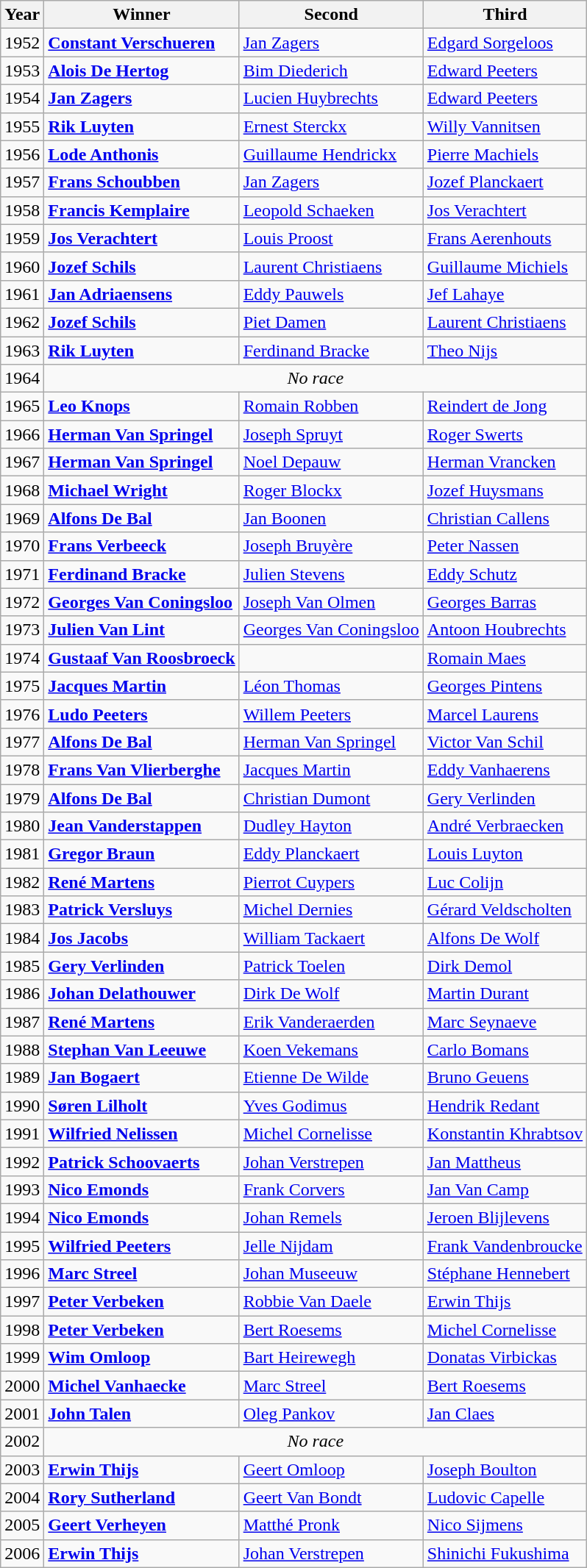<table class="wikitable sortable">
<tr>
<th>Year</th>
<th>Winner</th>
<th>Second</th>
<th>Third</th>
</tr>
<tr>
<td>1952</td>
<td> <strong><a href='#'>Constant Verschueren</a></strong></td>
<td> <a href='#'>Jan Zagers</a></td>
<td> <a href='#'>Edgard Sorgeloos</a></td>
</tr>
<tr>
<td>1953</td>
<td> <strong><a href='#'>Alois De Hertog</a></strong></td>
<td> <a href='#'>Bim Diederich</a></td>
<td> <a href='#'>Edward Peeters</a></td>
</tr>
<tr>
<td>1954</td>
<td> <strong><a href='#'>Jan Zagers</a></strong></td>
<td> <a href='#'>Lucien Huybrechts</a></td>
<td> <a href='#'>Edward Peeters</a></td>
</tr>
<tr>
<td>1955</td>
<td> <strong><a href='#'>Rik Luyten</a></strong></td>
<td> <a href='#'>Ernest Sterckx</a></td>
<td> <a href='#'>Willy Vannitsen</a></td>
</tr>
<tr>
<td>1956</td>
<td> <strong><a href='#'>Lode Anthonis</a></strong></td>
<td> <a href='#'>Guillaume Hendrickx</a></td>
<td> <a href='#'>Pierre Machiels</a></td>
</tr>
<tr>
<td>1957</td>
<td> <strong><a href='#'>Frans Schoubben</a></strong></td>
<td> <a href='#'>Jan Zagers</a></td>
<td> <a href='#'>Jozef Planckaert</a></td>
</tr>
<tr>
<td>1958</td>
<td> <strong><a href='#'>Francis Kemplaire</a></strong></td>
<td> <a href='#'>Leopold Schaeken</a></td>
<td> <a href='#'>Jos Verachtert</a></td>
</tr>
<tr>
<td>1959</td>
<td> <strong><a href='#'>Jos Verachtert</a></strong></td>
<td> <a href='#'>Louis Proost</a></td>
<td> <a href='#'>Frans Aerenhouts</a></td>
</tr>
<tr>
<td>1960</td>
<td> <strong><a href='#'>Jozef Schils</a></strong></td>
<td> <a href='#'>Laurent Christiaens</a></td>
<td> <a href='#'>Guillaume Michiels</a></td>
</tr>
<tr>
<td>1961</td>
<td> <strong><a href='#'>Jan Adriaensens</a></strong></td>
<td> <a href='#'>Eddy Pauwels</a></td>
<td> <a href='#'>Jef Lahaye</a></td>
</tr>
<tr>
<td>1962</td>
<td> <strong><a href='#'>Jozef Schils</a></strong></td>
<td> <a href='#'>Piet Damen</a></td>
<td> <a href='#'>Laurent Christiaens</a></td>
</tr>
<tr>
<td>1963</td>
<td> <strong><a href='#'>Rik Luyten</a></strong></td>
<td> <a href='#'>Ferdinand Bracke</a></td>
<td> <a href='#'>Theo Nijs</a></td>
</tr>
<tr>
<td>1964</td>
<td colspan=3; align=center><em>No race</em></td>
</tr>
<tr>
<td>1965</td>
<td> <strong><a href='#'>Leo Knops</a></strong></td>
<td> <a href='#'>Romain Robben</a></td>
<td> <a href='#'>Reindert de Jong</a></td>
</tr>
<tr>
<td>1966</td>
<td> <strong><a href='#'>Herman Van Springel</a></strong></td>
<td> <a href='#'>Joseph Spruyt</a></td>
<td> <a href='#'>Roger Swerts</a></td>
</tr>
<tr>
<td>1967</td>
<td> <strong><a href='#'>Herman Van Springel</a></strong></td>
<td> <a href='#'>Noel Depauw</a></td>
<td> <a href='#'>Herman Vrancken</a></td>
</tr>
<tr>
<td>1968</td>
<td> <strong><a href='#'>Michael Wright</a></strong></td>
<td> <a href='#'>Roger Blockx</a></td>
<td> <a href='#'>Jozef Huysmans</a></td>
</tr>
<tr>
<td>1969</td>
<td> <strong><a href='#'>Alfons De Bal</a></strong></td>
<td> <a href='#'>Jan Boonen</a></td>
<td> <a href='#'>Christian Callens</a></td>
</tr>
<tr>
<td>1970</td>
<td> <strong><a href='#'>Frans Verbeeck</a></strong></td>
<td> <a href='#'>Joseph Bruyère</a></td>
<td> <a href='#'>Peter Nassen</a></td>
</tr>
<tr>
<td>1971</td>
<td> <strong><a href='#'>Ferdinand Bracke</a></strong></td>
<td> <a href='#'>Julien Stevens</a></td>
<td> <a href='#'>Eddy Schutz</a></td>
</tr>
<tr>
<td>1972</td>
<td> <strong><a href='#'>Georges Van Coningsloo</a></strong></td>
<td> <a href='#'>Joseph Van Olmen</a></td>
<td> <a href='#'>Georges Barras</a></td>
</tr>
<tr>
<td>1973</td>
<td> <strong><a href='#'>Julien Van Lint</a></strong></td>
<td> <a href='#'>Georges Van Coningsloo</a></td>
<td> <a href='#'>Antoon Houbrechts</a></td>
</tr>
<tr>
<td>1974</td>
<td> <strong><a href='#'>Gustaaf Van Roosbroeck</a></strong></td>
<td> </td>
<td> <a href='#'>Romain Maes</a></td>
</tr>
<tr>
<td>1975</td>
<td> <strong><a href='#'>Jacques Martin</a></strong></td>
<td> <a href='#'>Léon Thomas</a></td>
<td> <a href='#'>Georges Pintens</a></td>
</tr>
<tr>
<td>1976</td>
<td> <strong><a href='#'>Ludo Peeters</a></strong></td>
<td> <a href='#'>Willem Peeters</a></td>
<td> <a href='#'>Marcel Laurens</a></td>
</tr>
<tr>
<td>1977</td>
<td> <strong><a href='#'>Alfons De Bal</a></strong></td>
<td> <a href='#'>Herman Van Springel</a></td>
<td> <a href='#'>Victor Van Schil</a></td>
</tr>
<tr>
<td>1978</td>
<td> <strong><a href='#'>Frans Van Vlierberghe</a></strong></td>
<td> <a href='#'>Jacques Martin</a></td>
<td> <a href='#'>Eddy Vanhaerens</a></td>
</tr>
<tr>
<td>1979</td>
<td> <strong><a href='#'>Alfons De Bal</a></strong></td>
<td> <a href='#'>Christian Dumont</a></td>
<td> <a href='#'>Gery Verlinden</a></td>
</tr>
<tr>
<td>1980</td>
<td> <strong><a href='#'>Jean Vanderstappen</a></strong></td>
<td> <a href='#'>Dudley Hayton</a></td>
<td> <a href='#'>André Verbraecken</a></td>
</tr>
<tr>
<td>1981</td>
<td> <strong><a href='#'>Gregor Braun</a></strong></td>
<td> <a href='#'>Eddy Planckaert</a></td>
<td> <a href='#'>Louis Luyton</a></td>
</tr>
<tr>
<td>1982</td>
<td> <strong><a href='#'>René Martens</a></strong></td>
<td> <a href='#'>Pierrot Cuypers</a></td>
<td> <a href='#'>Luc Colijn</a></td>
</tr>
<tr>
<td>1983</td>
<td> <strong><a href='#'>Patrick Versluys</a></strong></td>
<td> <a href='#'>Michel Dernies</a></td>
<td> <a href='#'>Gérard Veldscholten</a></td>
</tr>
<tr>
<td>1984</td>
<td> <strong><a href='#'>Jos Jacobs</a></strong></td>
<td> <a href='#'>William Tackaert</a></td>
<td> <a href='#'>Alfons De Wolf</a></td>
</tr>
<tr>
<td>1985</td>
<td> <strong><a href='#'>Gery Verlinden</a></strong></td>
<td> <a href='#'>Patrick Toelen</a></td>
<td> <a href='#'>Dirk Demol</a></td>
</tr>
<tr>
<td>1986</td>
<td> <strong><a href='#'>Johan Delathouwer</a></strong></td>
<td> <a href='#'>Dirk De Wolf</a></td>
<td> <a href='#'>Martin Durant</a></td>
</tr>
<tr>
<td>1987</td>
<td> <strong><a href='#'>René Martens</a></strong></td>
<td> <a href='#'>Erik Vanderaerden</a></td>
<td> <a href='#'>Marc Seynaeve</a></td>
</tr>
<tr>
<td>1988</td>
<td> <strong><a href='#'>Stephan Van Leeuwe</a></strong></td>
<td> <a href='#'>Koen Vekemans</a></td>
<td> <a href='#'>Carlo Bomans</a></td>
</tr>
<tr>
<td>1989</td>
<td> <strong><a href='#'>Jan Bogaert</a></strong></td>
<td> <a href='#'>Etienne De Wilde</a></td>
<td> <a href='#'>Bruno Geuens</a></td>
</tr>
<tr>
<td>1990</td>
<td> <strong><a href='#'>Søren Lilholt</a></strong></td>
<td> <a href='#'>Yves Godimus</a></td>
<td> <a href='#'>Hendrik Redant</a></td>
</tr>
<tr>
<td>1991</td>
<td> <strong><a href='#'>Wilfried Nelissen</a></strong></td>
<td> <a href='#'>Michel Cornelisse</a></td>
<td> <a href='#'>Konstantin Khrabtsov</a></td>
</tr>
<tr>
<td>1992</td>
<td> <strong><a href='#'>Patrick Schoovaerts</a></strong></td>
<td> <a href='#'>Johan Verstrepen</a></td>
<td> <a href='#'>Jan Mattheus</a></td>
</tr>
<tr>
<td>1993</td>
<td> <strong><a href='#'>Nico Emonds</a></strong></td>
<td> <a href='#'>Frank Corvers</a></td>
<td> <a href='#'>Jan Van Camp</a></td>
</tr>
<tr>
<td>1994</td>
<td> <strong><a href='#'>Nico Emonds</a></strong></td>
<td> <a href='#'>Johan Remels</a></td>
<td> <a href='#'>Jeroen Blijlevens</a></td>
</tr>
<tr>
<td>1995</td>
<td> <strong><a href='#'>Wilfried Peeters</a></strong></td>
<td> <a href='#'>Jelle Nijdam</a></td>
<td> <a href='#'>Frank Vandenbroucke</a></td>
</tr>
<tr>
<td>1996</td>
<td> <strong><a href='#'>Marc Streel</a></strong></td>
<td> <a href='#'>Johan Museeuw</a></td>
<td> <a href='#'>Stéphane Hennebert</a></td>
</tr>
<tr>
<td>1997</td>
<td> <strong><a href='#'>Peter Verbeken</a></strong></td>
<td> <a href='#'>Robbie Van Daele</a></td>
<td> <a href='#'>Erwin Thijs</a></td>
</tr>
<tr>
<td>1998</td>
<td> <strong><a href='#'>Peter Verbeken</a></strong></td>
<td> <a href='#'>Bert Roesems</a></td>
<td> <a href='#'>Michel Cornelisse</a></td>
</tr>
<tr>
<td>1999</td>
<td> <strong><a href='#'>Wim Omloop</a></strong></td>
<td> <a href='#'>Bart Heirewegh</a></td>
<td> <a href='#'>Donatas Virbickas</a></td>
</tr>
<tr>
<td>2000</td>
<td> <strong><a href='#'>Michel Vanhaecke</a></strong></td>
<td> <a href='#'>Marc Streel</a></td>
<td> <a href='#'>Bert Roesems</a></td>
</tr>
<tr>
<td>2001</td>
<td> <strong><a href='#'>John Talen</a></strong></td>
<td> <a href='#'>Oleg Pankov</a></td>
<td> <a href='#'>Jan Claes</a></td>
</tr>
<tr>
<td>2002</td>
<td colspan=3; align=center><em>No race</em></td>
</tr>
<tr>
<td>2003</td>
<td> <strong><a href='#'>Erwin Thijs</a></strong></td>
<td> <a href='#'>Geert Omloop</a></td>
<td> <a href='#'>Joseph Boulton</a></td>
</tr>
<tr>
<td>2004</td>
<td> <strong><a href='#'>Rory Sutherland</a></strong></td>
<td> <a href='#'>Geert Van Bondt</a></td>
<td> <a href='#'>Ludovic Capelle</a></td>
</tr>
<tr>
<td>2005</td>
<td> <strong><a href='#'>Geert Verheyen</a></strong></td>
<td> <a href='#'>Matthé Pronk</a></td>
<td> <a href='#'>Nico Sijmens</a></td>
</tr>
<tr>
<td>2006</td>
<td> <strong><a href='#'>Erwin Thijs</a></strong></td>
<td> <a href='#'>Johan Verstrepen</a></td>
<td> <a href='#'>Shinichi Fukushima</a></td>
</tr>
</table>
